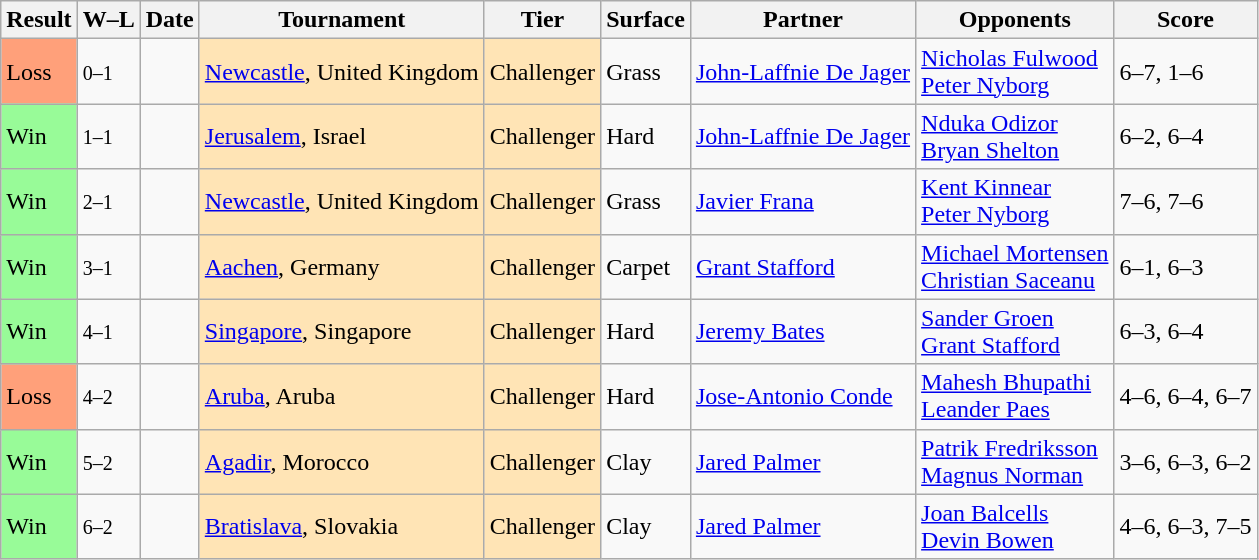<table class="sortable wikitable">
<tr>
<th>Result</th>
<th class="unsortable">W–L</th>
<th>Date</th>
<th>Tournament</th>
<th>Tier</th>
<th>Surface</th>
<th>Partner</th>
<th>Opponents</th>
<th class="unsortable">Score</th>
</tr>
<tr>
<td style="background:#ffa07a;">Loss</td>
<td><small>0–1</small></td>
<td></td>
<td style="background:moccasin;"><a href='#'>Newcastle</a>, United Kingdom</td>
<td style="background:moccasin;">Challenger</td>
<td>Grass</td>
<td> <a href='#'>John-Laffnie De Jager</a></td>
<td> <a href='#'>Nicholas Fulwood</a> <br>  <a href='#'>Peter Nyborg</a></td>
<td>6–7, 1–6</td>
</tr>
<tr>
<td style="background:#98fb98;">Win</td>
<td><small>1–1</small></td>
<td></td>
<td style="background:moccasin;"><a href='#'>Jerusalem</a>, Israel</td>
<td style="background:moccasin;">Challenger</td>
<td>Hard</td>
<td> <a href='#'>John-Laffnie De Jager</a></td>
<td> <a href='#'>Nduka Odizor</a> <br>  <a href='#'>Bryan Shelton</a></td>
<td>6–2, 6–4</td>
</tr>
<tr>
<td style="background:#98fb98;">Win</td>
<td><small>2–1</small></td>
<td></td>
<td style="background:moccasin;"><a href='#'>Newcastle</a>, United Kingdom</td>
<td style="background:moccasin;">Challenger</td>
<td>Grass</td>
<td> <a href='#'>Javier Frana</a></td>
<td> <a href='#'>Kent Kinnear</a> <br>  <a href='#'>Peter Nyborg</a></td>
<td>7–6, 7–6</td>
</tr>
<tr>
<td style="background:#98fb98;">Win</td>
<td><small>3–1</small></td>
<td></td>
<td style="background:moccasin;"><a href='#'>Aachen</a>, Germany</td>
<td style="background:moccasin;">Challenger</td>
<td>Carpet</td>
<td> <a href='#'>Grant Stafford</a></td>
<td> <a href='#'>Michael Mortensen</a> <br>  <a href='#'>Christian Saceanu</a></td>
<td>6–1, 6–3</td>
</tr>
<tr>
<td style="background:#98fb98;">Win</td>
<td><small>4–1</small></td>
<td></td>
<td style="background:moccasin;"><a href='#'>Singapore</a>, Singapore</td>
<td style="background:moccasin;">Challenger</td>
<td>Hard</td>
<td> <a href='#'>Jeremy Bates</a></td>
<td> <a href='#'>Sander Groen</a> <br>  <a href='#'>Grant Stafford</a></td>
<td>6–3, 6–4</td>
</tr>
<tr>
<td style="background:#ffa07a;">Loss</td>
<td><small>4–2</small></td>
<td></td>
<td style="background:moccasin;"><a href='#'>Aruba</a>, Aruba</td>
<td style="background:moccasin;">Challenger</td>
<td>Hard</td>
<td> <a href='#'>Jose-Antonio Conde</a></td>
<td> <a href='#'>Mahesh Bhupathi</a> <br>  <a href='#'>Leander Paes</a></td>
<td>4–6, 6–4, 6–7</td>
</tr>
<tr>
<td style="background:#98fb98;">Win</td>
<td><small>5–2</small></td>
<td></td>
<td style="background:moccasin;"><a href='#'>Agadir</a>, Morocco</td>
<td style="background:moccasin;">Challenger</td>
<td>Clay</td>
<td> <a href='#'>Jared Palmer</a></td>
<td> <a href='#'>Patrik Fredriksson</a> <br>  <a href='#'>Magnus Norman</a></td>
<td>3–6, 6–3, 6–2</td>
</tr>
<tr>
<td style="background:#98fb98;">Win</td>
<td><small>6–2</small></td>
<td></td>
<td style="background:moccasin;"><a href='#'>Bratislava</a>, Slovakia</td>
<td style="background:moccasin;">Challenger</td>
<td>Clay</td>
<td> <a href='#'>Jared Palmer</a></td>
<td> <a href='#'>Joan Balcells</a> <br>  <a href='#'>Devin Bowen</a></td>
<td>4–6, 6–3, 7–5</td>
</tr>
</table>
